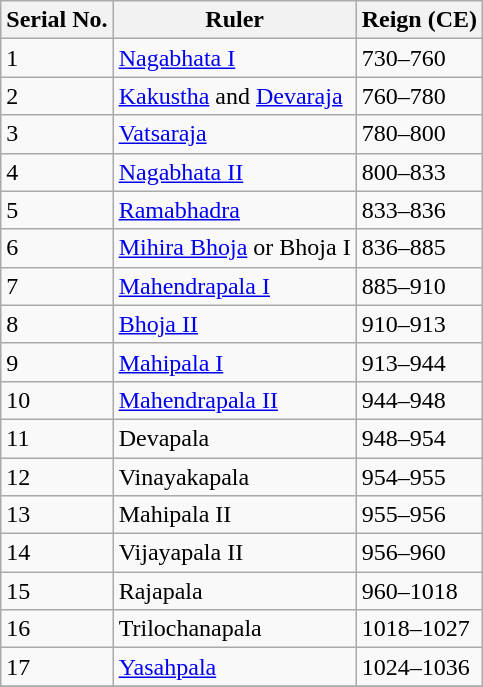<table class="wikitable">
<tr>
<th>Serial No.</th>
<th>Ruler</th>
<th>Reign (CE)</th>
</tr>
<tr>
<td>1</td>
<td><a href='#'>Nagabhata I</a></td>
<td>730–760</td>
</tr>
<tr>
<td>2</td>
<td><a href='#'>Kakustha</a> and <a href='#'>Devaraja</a></td>
<td>760–780</td>
</tr>
<tr>
<td>3</td>
<td><a href='#'>Vatsaraja</a></td>
<td>780–800</td>
</tr>
<tr>
<td>4</td>
<td><a href='#'>Nagabhata II</a></td>
<td>800–833</td>
</tr>
<tr>
<td>5</td>
<td><a href='#'>Ramabhadra</a></td>
<td>833–836</td>
</tr>
<tr>
<td>6</td>
<td><a href='#'>Mihira Bhoja</a> or Bhoja I</td>
<td>836–885</td>
</tr>
<tr>
<td>7</td>
<td><a href='#'>Mahendrapala I</a></td>
<td>885–910</td>
</tr>
<tr>
<td>8</td>
<td><a href='#'>Bhoja II</a></td>
<td>910–913</td>
</tr>
<tr>
<td>9</td>
<td><a href='#'>Mahipala I</a></td>
<td>913–944</td>
</tr>
<tr>
<td>10</td>
<td><a href='#'>Mahendrapala II</a></td>
<td>944–948</td>
</tr>
<tr>
<td>11</td>
<td>Devapala</td>
<td>948–954</td>
</tr>
<tr>
<td>12</td>
<td>Vinayakapala</td>
<td>954–955</td>
</tr>
<tr>
<td>13</td>
<td>Mahipala II</td>
<td>955–956</td>
</tr>
<tr>
<td>14</td>
<td>Vijayapala II</td>
<td>956–960</td>
</tr>
<tr>
<td>15</td>
<td>Rajapala</td>
<td>960–1018</td>
</tr>
<tr>
<td>16</td>
<td>Trilochanapala</td>
<td>1018–1027</td>
</tr>
<tr>
<td>17</td>
<td><a href='#'>Yasahpala</a></td>
<td>1024–1036</td>
</tr>
<tr>
</tr>
</table>
